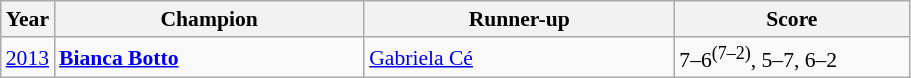<table class="wikitable" style="font-size:90%">
<tr>
<th>Year</th>
<th width="200">Champion</th>
<th width="200">Runner-up</th>
<th width="150">Score</th>
</tr>
<tr>
<td><a href='#'>2013</a></td>
<td> <strong><a href='#'>Bianca Botto</a></strong></td>
<td> <a href='#'>Gabriela Cé</a></td>
<td>7–6<sup>(7–2)</sup>, 5–7, 6–2</td>
</tr>
</table>
